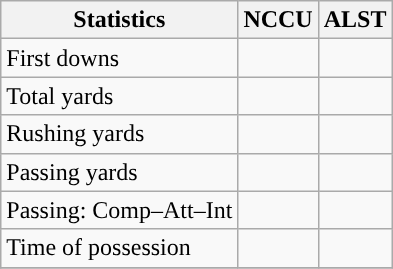<table class="wikitable" style="float: left;">
<tr>
<th>Statistics</th>
<th>NCCU</th>
<th>ALST</th>
</tr>
<tr>
<td>First downs</td>
<td></td>
<td></td>
</tr>
<tr>
<td>Total yards</td>
<td></td>
<td></td>
</tr>
<tr>
<td>Rushing yards</td>
<td></td>
<td></td>
</tr>
<tr>
<td>Passing yards</td>
<td></td>
<td></td>
</tr>
<tr>
<td>Passing: Comp–Att–Int</td>
<td></td>
<td></td>
</tr>
<tr>
<td>Time of possession</td>
<td></td>
<td></td>
</tr>
<tr>
</tr>
</table>
